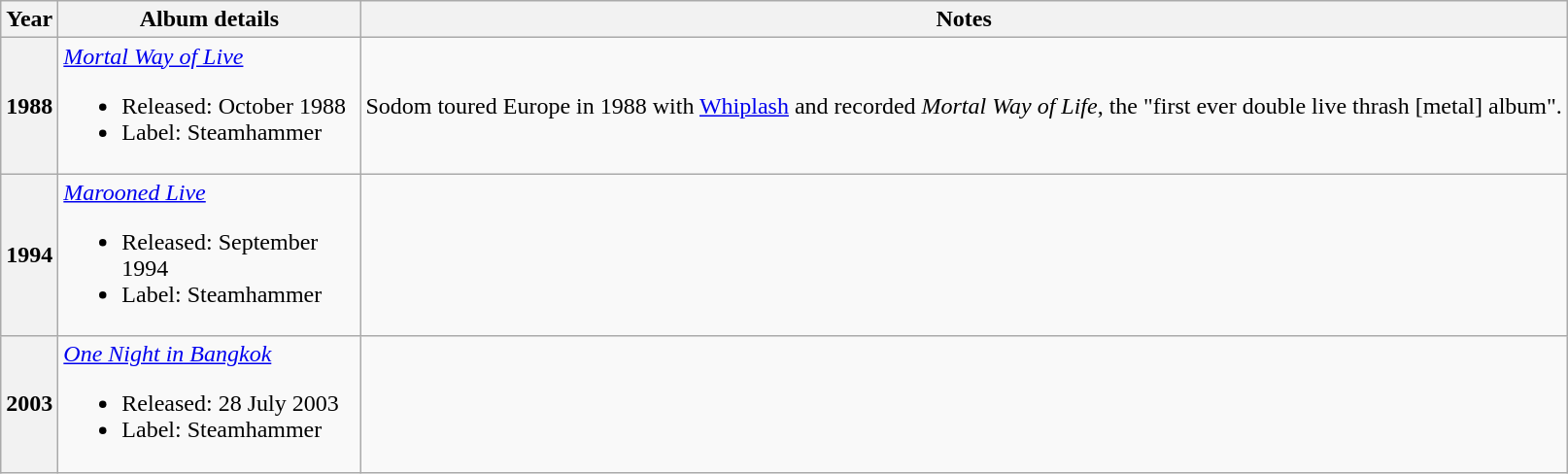<table class="sortable wikitable">
<tr>
<th>Year</th>
<th width="200">Album details</th>
<th class=unsortable>Notes</th>
</tr>
<tr>
<th>1988</th>
<td><em><a href='#'>Mortal Way of Live</a></em><br><ul><li>Released: October 1988</li><li>Label: Steamhammer</li></ul></td>
<td>Sodom toured Europe in 1988 with <a href='#'>Whiplash</a> and recorded <em>Mortal Way of Life</em>, the "first ever double live thrash [metal] album".</td>
</tr>
<tr>
<th>1994</th>
<td><em><a href='#'>Marooned Live</a></em><br><ul><li>Released: September 1994</li><li>Label: Steamhammer</li></ul></td>
<td></td>
</tr>
<tr>
<th>2003</th>
<td><em><a href='#'>One Night in Bangkok</a></em><br><ul><li>Released: 28 July 2003</li><li>Label: Steamhammer</li></ul></td>
<td></td>
</tr>
</table>
